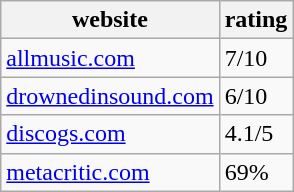<table class="wikitable">
<tr>
<th>website</th>
<th>rating</th>
</tr>
<tr>
<td><a href='#'>allmusic.com</a></td>
<td>7/10</td>
</tr>
<tr>
<td><a href='#'>drownedinsound.com</a></td>
<td>6/10</td>
</tr>
<tr>
<td><a href='#'>discogs.com</a></td>
<td>4.1/5</td>
</tr>
<tr>
<td><a href='#'>metacritic.com</a></td>
<td>69%</td>
</tr>
</table>
